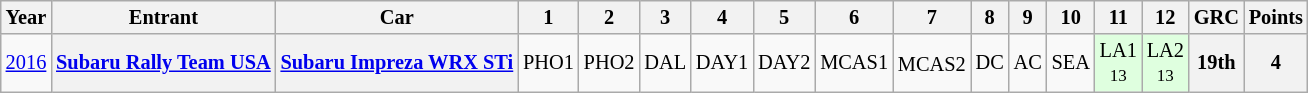<table class="wikitable" border="1" style="text-align:center; font-size:85%;">
<tr>
<th>Year</th>
<th>Entrant</th>
<th>Car</th>
<th>1</th>
<th>2</th>
<th>3</th>
<th>4</th>
<th>5</th>
<th>6</th>
<th>7</th>
<th>8</th>
<th>9</th>
<th>10</th>
<th>11</th>
<th>12</th>
<th>GRC</th>
<th>Points</th>
</tr>
<tr>
<td><a href='#'>2016</a></td>
<th nowrap><a href='#'>Subaru Rally Team USA</a></th>
<th nowrap><a href='#'>Subaru Impreza WRX STi</a></th>
<td>PHO1<br><small></small></td>
<td>PHO2<br><small></small></td>
<td>DAL<br><small></small></td>
<td>DAY1<br><small></small></td>
<td>DAY2<br><small></small></td>
<td>MCAS1<br><small></small></td>
<td>MCAS2<sup></sup></td>
<td>DC<br><small></small></td>
<td>AC<br><small></small></td>
<td>SEA<br><small></small></td>
<td style="background:#DFFFDF;">LA1<br><small>13</small></td>
<td style="background:#DFFFDF;">LA2<br><small>13</small></td>
<th>19th</th>
<th>4</th>
</tr>
</table>
